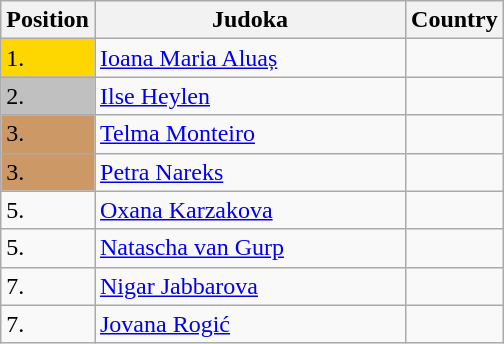<table class=wikitable>
<tr>
<th width=10>Position</th>
<th width=200>Judoka</th>
<th width=10>Country</th>
</tr>
<tr>
<td bgcolor=gold>1.</td>
<td><a href='#'>Ioana Maria Aluaș</a></td>
<td></td>
</tr>
<tr>
<td bgcolor="silver">2.</td>
<td><a href='#'>Ilse Heylen</a></td>
<td></td>
</tr>
<tr>
<td bgcolor="CC9966">3.</td>
<td><a href='#'>Telma Monteiro</a></td>
<td></td>
</tr>
<tr>
<td bgcolor="CC9966">3.</td>
<td><a href='#'>Petra Nareks</a></td>
<td></td>
</tr>
<tr>
<td>5.</td>
<td><a href='#'>Oxana Karzakova</a></td>
<td></td>
</tr>
<tr>
<td>5.</td>
<td><a href='#'>Natascha van Gurp</a></td>
<td></td>
</tr>
<tr>
<td>7.</td>
<td><a href='#'>Nigar Jabbarova</a></td>
<td></td>
</tr>
<tr>
<td>7.</td>
<td><a href='#'>Jovana Rogić</a></td>
<td></td>
</tr>
</table>
